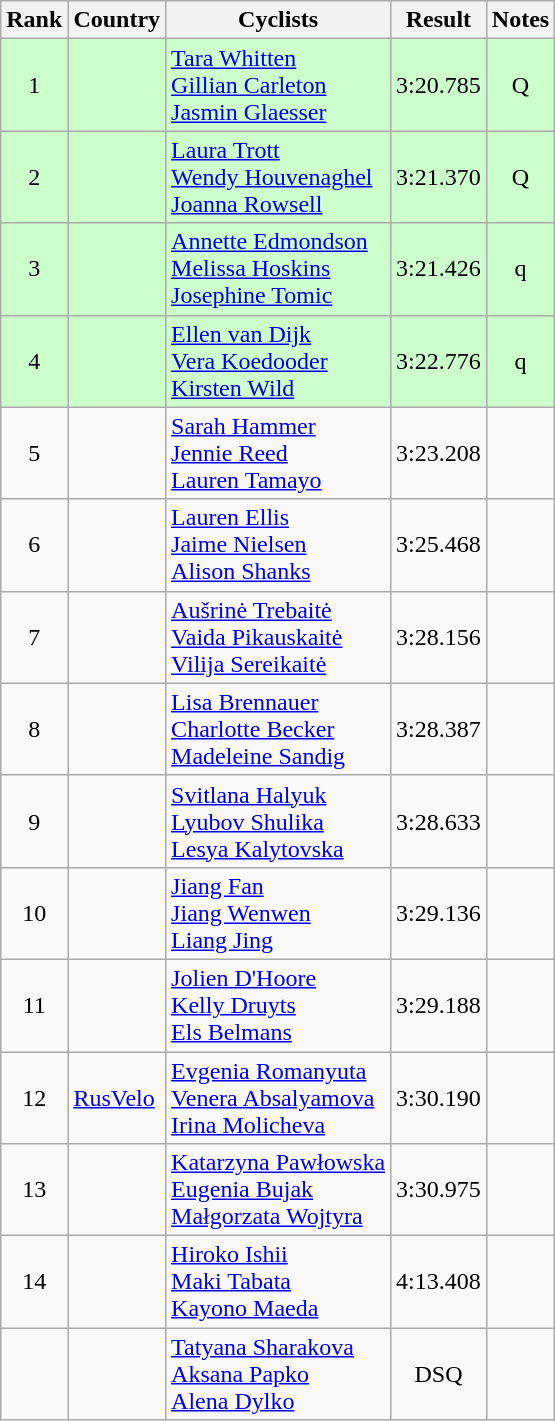<table class="wikitable sortable" style="text-align:center;">
<tr>
<th>Rank</th>
<th>Country</th>
<th class="unsortable">Cyclists</th>
<th>Result</th>
<th class="unsortable">Notes</th>
</tr>
<tr bgcolor=ccffcc>
<td>1</td>
<td align="left"></td>
<td align="left"><a href='#'>Tara Whitten</a><br><a href='#'>Gillian Carleton</a><br><a href='#'>Jasmin Glaesser</a></td>
<td>3:20.785</td>
<td>Q</td>
</tr>
<tr bgcolor=ccffcc>
<td>2</td>
<td align="left"></td>
<td align="left"><a href='#'>Laura Trott</a><br><a href='#'>Wendy Houvenaghel</a><br><a href='#'>Joanna Rowsell</a></td>
<td>3:21.370</td>
<td>Q</td>
</tr>
<tr bgcolor=ccffcc>
<td>3</td>
<td align="left"></td>
<td align="left"><a href='#'>Annette Edmondson</a><br><a href='#'>Melissa Hoskins</a><br><a href='#'>Josephine Tomic</a></td>
<td>3:21.426</td>
<td>q</td>
</tr>
<tr bgcolor=ccffcc>
<td>4</td>
<td align="left"></td>
<td align="left"><a href='#'>Ellen van Dijk</a><br><a href='#'>Vera Koedooder</a><br><a href='#'>Kirsten Wild</a></td>
<td>3:22.776</td>
<td>q</td>
</tr>
<tr>
<td>5</td>
<td align="left"></td>
<td align="left"><a href='#'>Sarah Hammer</a><br><a href='#'>Jennie Reed</a><br><a href='#'>Lauren Tamayo</a></td>
<td>3:23.208</td>
<td></td>
</tr>
<tr>
<td>6</td>
<td align="left"></td>
<td align="left"><a href='#'>Lauren Ellis</a><br><a href='#'>Jaime Nielsen</a><br><a href='#'>Alison Shanks</a></td>
<td>3:25.468</td>
<td></td>
</tr>
<tr>
<td>7</td>
<td align="left"></td>
<td align="left"><a href='#'>Aušrinė Trebaitė</a><br><a href='#'>Vaida Pikauskaitė</a><br><a href='#'>Vilija Sereikaitė</a></td>
<td>3:28.156</td>
<td></td>
</tr>
<tr>
<td>8</td>
<td align="left"></td>
<td align="left"><a href='#'>Lisa Brennauer</a><br><a href='#'>Charlotte Becker</a><br><a href='#'>Madeleine Sandig</a></td>
<td>3:28.387</td>
<td></td>
</tr>
<tr>
<td>9</td>
<td align="left"></td>
<td align="left"><a href='#'>Svitlana Halyuk</a><br><a href='#'>Lyubov Shulika</a><br><a href='#'>Lesya Kalytovska</a></td>
<td>3:28.633</td>
<td></td>
</tr>
<tr>
<td>10</td>
<td align="left"></td>
<td align="left"><a href='#'>Jiang Fan</a><br><a href='#'>Jiang Wenwen</a><br><a href='#'>Liang Jing</a></td>
<td>3:29.136</td>
<td></td>
</tr>
<tr>
<td>11</td>
<td align="left"></td>
<td align="left"><a href='#'>Jolien D'Hoore</a><br><a href='#'>Kelly Druyts</a><br><a href='#'>Els Belmans</a></td>
<td>3:29.188</td>
<td></td>
</tr>
<tr>
<td>12</td>
<td align="left"><a href='#'>RusVelo</a></td>
<td align="left"><a href='#'>Evgenia Romanyuta</a><br><a href='#'>Venera Absalyamova</a><br><a href='#'>Irina Molicheva</a></td>
<td>3:30.190</td>
<td></td>
</tr>
<tr>
<td>13</td>
<td align="left"></td>
<td align="left"><a href='#'>Katarzyna Pawłowska</a><br><a href='#'>Eugenia Bujak</a><br><a href='#'>Małgorzata Wojtyra</a></td>
<td>3:30.975</td>
<td></td>
</tr>
<tr>
<td>14</td>
<td align="left"></td>
<td align="left"><a href='#'>Hiroko Ishii</a><br><a href='#'>Maki Tabata</a><br><a href='#'>Kayono Maeda</a></td>
<td>4:13.408</td>
<td></td>
</tr>
<tr>
<td></td>
<td align="left"></td>
<td align="left"><a href='#'>Tatyana Sharakova</a><br><a href='#'>Aksana Papko</a><br><a href='#'>Alena Dylko</a></td>
<td>DSQ</td>
<td></td>
</tr>
</table>
